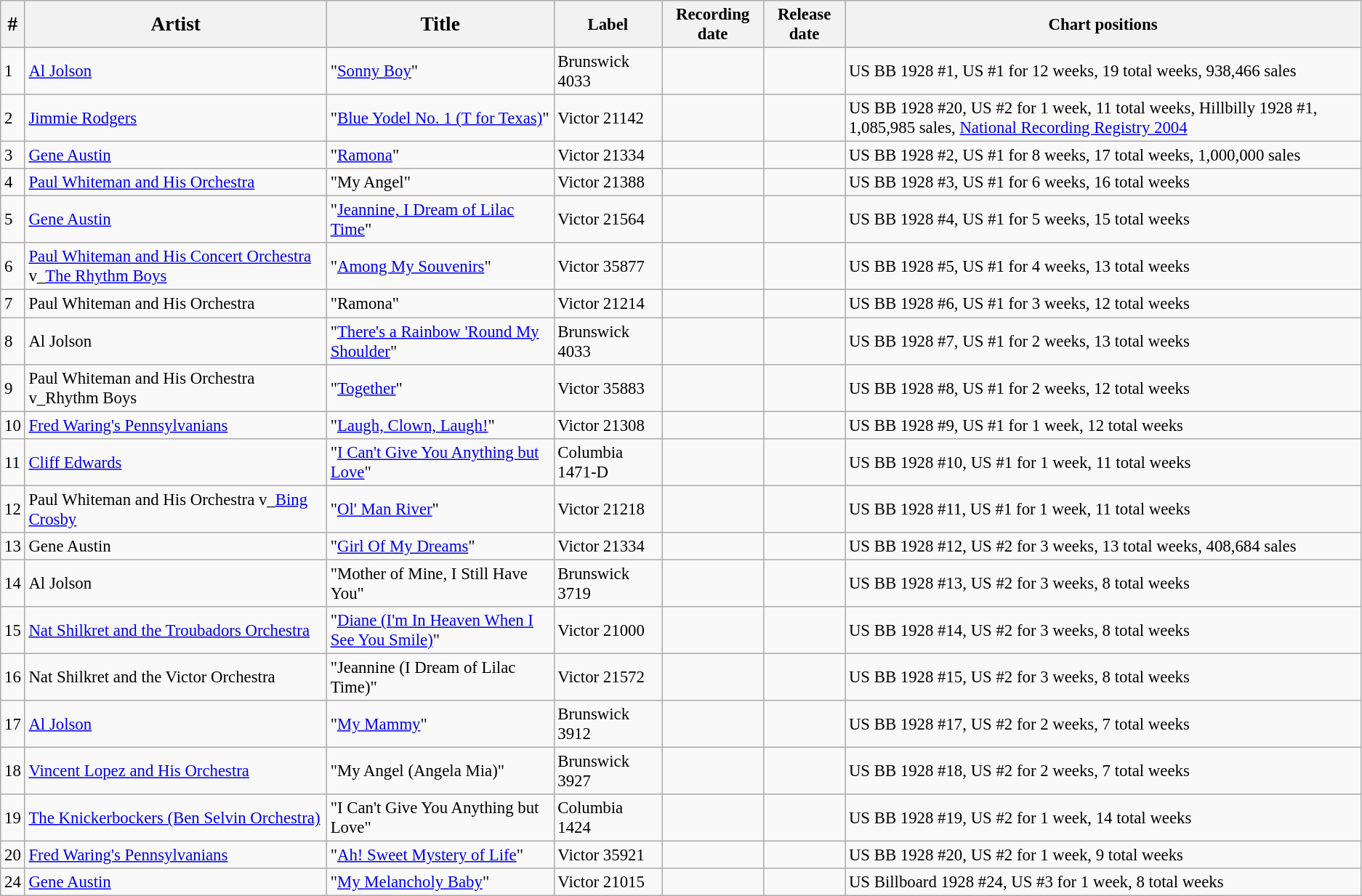<table class="wikitable" style="font-size:95%;">
<tr>
<th><big>#</big></th>
<th><big>Artist</big></th>
<th><big>Title</big></th>
<th>Label</th>
<th>Recording date</th>
<th>Release date</th>
<th>Chart positions</th>
</tr>
<tr>
<td>1</td>
<td><a href='#'>Al Jolson</a></td>
<td>"<a href='#'>Sonny Boy</a>"</td>
<td>Brunswick 4033</td>
<td></td>
<td></td>
<td>US BB 1928 #1, US #1 for 12 weeks, 19 total weeks, 938,466 sales</td>
</tr>
<tr>
<td>2</td>
<td><a href='#'>Jimmie Rodgers</a></td>
<td>"<a href='#'>Blue Yodel No. 1 (T for Texas)</a>"</td>
<td>Victor 21142</td>
<td></td>
<td></td>
<td>US BB 1928 #20, US #2 for 1 week, 11 total weeks, Hillbilly 1928 #1, 1,085,985 sales, <a href='#'>National Recording Registry 2004</a></td>
</tr>
<tr>
<td>3</td>
<td><a href='#'>Gene Austin</a></td>
<td>"<a href='#'>Ramona</a>"</td>
<td>Victor 21334</td>
<td></td>
<td></td>
<td>US BB 1928 #2, US #1 for 8 weeks, 17 total weeks, 1,000,000 sales</td>
</tr>
<tr>
<td>4</td>
<td><a href='#'>Paul Whiteman and His Orchestra</a></td>
<td>"My Angel"</td>
<td>Victor 21388</td>
<td></td>
<td></td>
<td>US BB 1928 #3, US #1 for 6 weeks, 16 total weeks</td>
</tr>
<tr>
<td>5</td>
<td><a href='#'>Gene Austin</a></td>
<td>"<a href='#'>Jeannine, I Dream of Lilac Time</a>"</td>
<td>Victor 21564</td>
<td></td>
<td></td>
<td>US BB 1928 #4, US #1 for 5 weeks, 15 total weeks</td>
</tr>
<tr>
<td>6</td>
<td><a href='#'>Paul Whiteman and His Concert Orchestra</a> v_<a href='#'>The Rhythm Boys</a></td>
<td>"<a href='#'>Among My Souvenirs</a>"</td>
<td>Victor 35877</td>
<td></td>
<td></td>
<td>US BB 1928 #5, US #1 for 4 weeks, 13 total weeks</td>
</tr>
<tr>
<td>7</td>
<td>Paul  Whiteman and His Orchestra</td>
<td>"Ramona"</td>
<td>Victor 21214</td>
<td></td>
<td></td>
<td>US BB 1928 #6, US #1 for 3 weeks, 12 total weeks</td>
</tr>
<tr>
<td>8</td>
<td>Al Jolson</td>
<td>"<a href='#'>There's a Rainbow 'Round My Shoulder</a>"</td>
<td>Brunswick 4033</td>
<td></td>
<td></td>
<td>US BB 1928 #7, US #1 for 2 weeks, 13 total weeks</td>
</tr>
<tr>
<td>9</td>
<td>Paul Whiteman and His Orchestra v_Rhythm Boys</td>
<td>"<a href='#'>Together</a>"</td>
<td>Victor 35883</td>
<td></td>
<td></td>
<td>US BB 1928 #8, US #1 for 2 weeks, 12 total weeks</td>
</tr>
<tr>
<td>10</td>
<td><a href='#'>Fred Waring's Pennsylvanians</a></td>
<td>"<a href='#'>Laugh, Clown, Laugh!</a>"</td>
<td>Victor 21308</td>
<td></td>
<td></td>
<td>US BB 1928 #9, US #1 for 1 week, 12 total weeks</td>
</tr>
<tr>
<td>11</td>
<td><a href='#'>Cliff Edwards</a></td>
<td>"<a href='#'>I Can't Give You Anything but Love</a>"</td>
<td>Columbia 1471-D</td>
<td></td>
<td></td>
<td>US BB 1928 #10, US #1 for 1 week, 11 total weeks</td>
</tr>
<tr>
<td>12</td>
<td>Paul  Whiteman and His Orchestra v_<a href='#'>Bing Crosby</a></td>
<td>"<a href='#'>Ol' Man River</a>"</td>
<td>Victor 21218</td>
<td></td>
<td></td>
<td>US BB 1928 #11, US #1 for 1 week, 11 total weeks</td>
</tr>
<tr>
<td>13</td>
<td>Gene Austin</td>
<td>"<a href='#'>Girl Of My Dreams</a>"</td>
<td>Victor 21334</td>
<td></td>
<td></td>
<td>US BB 1928 #12, US #2 for 3 weeks, 13 total weeks, 408,684 sales</td>
</tr>
<tr>
<td>14</td>
<td>Al Jolson</td>
<td>"Mother of Mine, I Still Have You"</td>
<td>Brunswick 3719</td>
<td></td>
<td></td>
<td>US BB 1928 #13, US #2 for 3 weeks, 8 total weeks</td>
</tr>
<tr>
<td>15</td>
<td><a href='#'>Nat Shilkret and the Troubadors Orchestra</a></td>
<td>"<a href='#'>Diane (I'm In Heaven When I See You Smile)</a>"</td>
<td>Victor 21000</td>
<td></td>
<td></td>
<td>US BB 1928 #14, US #2 for 3 weeks, 8 total weeks</td>
</tr>
<tr>
<td>16</td>
<td>Nat Shilkret and the Victor Orchestra</td>
<td>"Jeannine (I Dream of Lilac Time)"</td>
<td>Victor 21572</td>
<td></td>
<td></td>
<td>US BB 1928 #15, US #2 for 3 weeks, 8 total weeks</td>
</tr>
<tr>
<td>17</td>
<td><a href='#'>Al Jolson</a></td>
<td>"<a href='#'>My Mammy</a>"</td>
<td>Brunswick 3912</td>
<td></td>
<td></td>
<td>US BB 1928 #17, US #2 for 2 weeks, 7 total weeks</td>
</tr>
<tr>
<td>18</td>
<td><a href='#'>Vincent Lopez and His Orchestra</a></td>
<td>"My Angel (Angela Mia)"</td>
<td>Brunswick 3927</td>
<td></td>
<td></td>
<td>US BB 1928 #18, US #2 for 2 weeks, 7 total weeks</td>
</tr>
<tr>
<td>19</td>
<td><a href='#'>The Knickerbockers (Ben Selvin Orchestra)</a></td>
<td>"I Can't Give You Anything but Love"</td>
<td>Columbia 1424</td>
<td></td>
<td></td>
<td>US BB 1928 #19, US #2 for 1 week, 14 total weeks</td>
</tr>
<tr>
<td>20</td>
<td><a href='#'>Fred Waring's Pennsylvanians</a></td>
<td>"<a href='#'>Ah! Sweet Mystery of Life</a>"</td>
<td>Victor 35921</td>
<td></td>
<td></td>
<td>US BB 1928 #20, US #2 for 1 week, 9 total weeks</td>
</tr>
<tr>
<td>24</td>
<td><a href='#'>Gene Austin</a></td>
<td>"<a href='#'>My Melancholy Baby</a>"</td>
<td>Victor 21015</td>
<td></td>
<td></td>
<td>US Billboard 1928 #24, US #3 for 1 week, 8 total weeks</td>
</tr>
</table>
